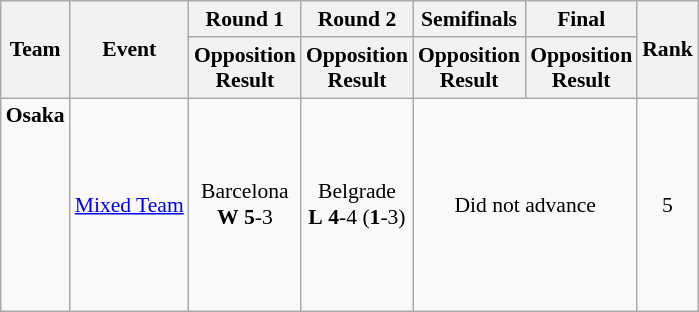<table class="wikitable" border="1" style="font-size:90%">
<tr>
<th rowspan=2>Team</th>
<th rowspan=2>Event</th>
<th>Round 1</th>
<th>Round 2</th>
<th>Semifinals</th>
<th>Final</th>
<th rowspan=2>Rank</th>
</tr>
<tr>
<th>Opposition<br>Result</th>
<th>Opposition<br>Result</th>
<th>Opposition<br>Result</th>
<th>Opposition<br>Result</th>
</tr>
<tr>
<td><strong>Osaka</strong><br><br><br><br><br><br><br><br></td>
<td><a href='#'>Mixed Team</a></td>
<td align=center>Barcelona <br> <strong>W</strong> <strong>5</strong>-3</td>
<td align=center>Belgrade <br> <strong>L</strong> <strong>4</strong>-4 (<strong>1</strong>-3)</td>
<td align=center colspan=2>Did not advance</td>
<td align=center>5</td>
</tr>
</table>
